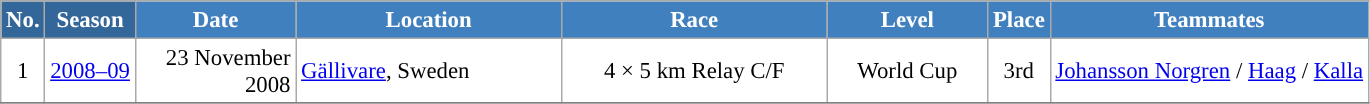<table class="wikitable sortable" style="font-size:95%; text-align:center; border:grey solid 1px; border-collapse:collapse; background:#ffffff;">
<tr style="background:#efefef;">
<th style="background-color:#369; color:white;">No.</th>
<th style="background-color:#369; color:white;">Season</th>
<th style="background-color:#4180be; color:white; width:100px;">Date</th>
<th style="background-color:#4180be; color:white; width:170px;">Location</th>
<th style="background-color:#4180be; color:white; width:170px;">Race</th>
<th style="background-color:#4180be; color:white; width:100px;">Level</th>
<th style="background-color:#4180be; color:white;">Place</th>
<th style="background-color:#4180be; color:white;">Teammates</th>
</tr>
<tr>
<td align=center>1</td>
<td rowspan=1 align=center><a href='#'>2008–09</a></td>
<td align=right>23 November 2008</td>
<td align=left> <a href='#'>Gällivare</a>, Sweden</td>
<td>4 × 5 km Relay C/F</td>
<td>World Cup</td>
<td>3rd</td>
<td><a href='#'>Johansson Norgren</a> / <a href='#'>Haag</a> / <a href='#'>Kalla</a></td>
</tr>
<tr>
</tr>
</table>
